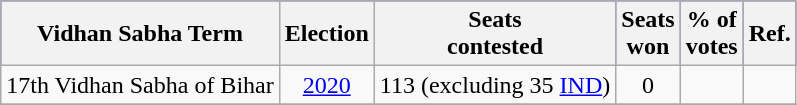<table class="wikitable sortable" style="text-align:center;">
<tr style="background:#00f;">
<th>Vidhan Sabha Term</th>
<th>Election</th>
<th>Seats<br>contested</th>
<th>Seats<br>won</th>
<th>% of<br> votes</th>
<th>Ref.</th>
</tr>
<tr>
<td>17th Vidhan Sabha of Bihar</td>
<td><a href='#'>2020</a></td>
<td>113 (excluding 35 <a href='#'>IND</a>)</td>
<td>0</td>
<td></td>
<td></td>
</tr>
<tr>
</tr>
</table>
